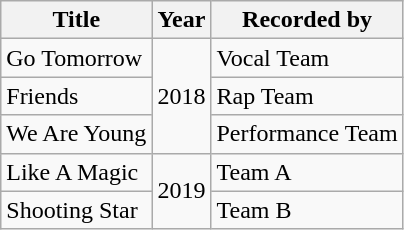<table class="wikitable">
<tr>
<th>Title</th>
<th>Year</th>
<th>Recorded by</th>
</tr>
<tr>
<td>Go Tomorrow</td>
<td rowspan="3">2018</td>
<td>Vocal Team</td>
</tr>
<tr>
<td>Friends</td>
<td>Rap Team</td>
</tr>
<tr>
<td>We Are Young</td>
<td>Performance Team</td>
</tr>
<tr>
<td>Like A Magic</td>
<td rowspan="2">2019</td>
<td>Team A</td>
</tr>
<tr>
<td>Shooting Star</td>
<td>Team B</td>
</tr>
</table>
